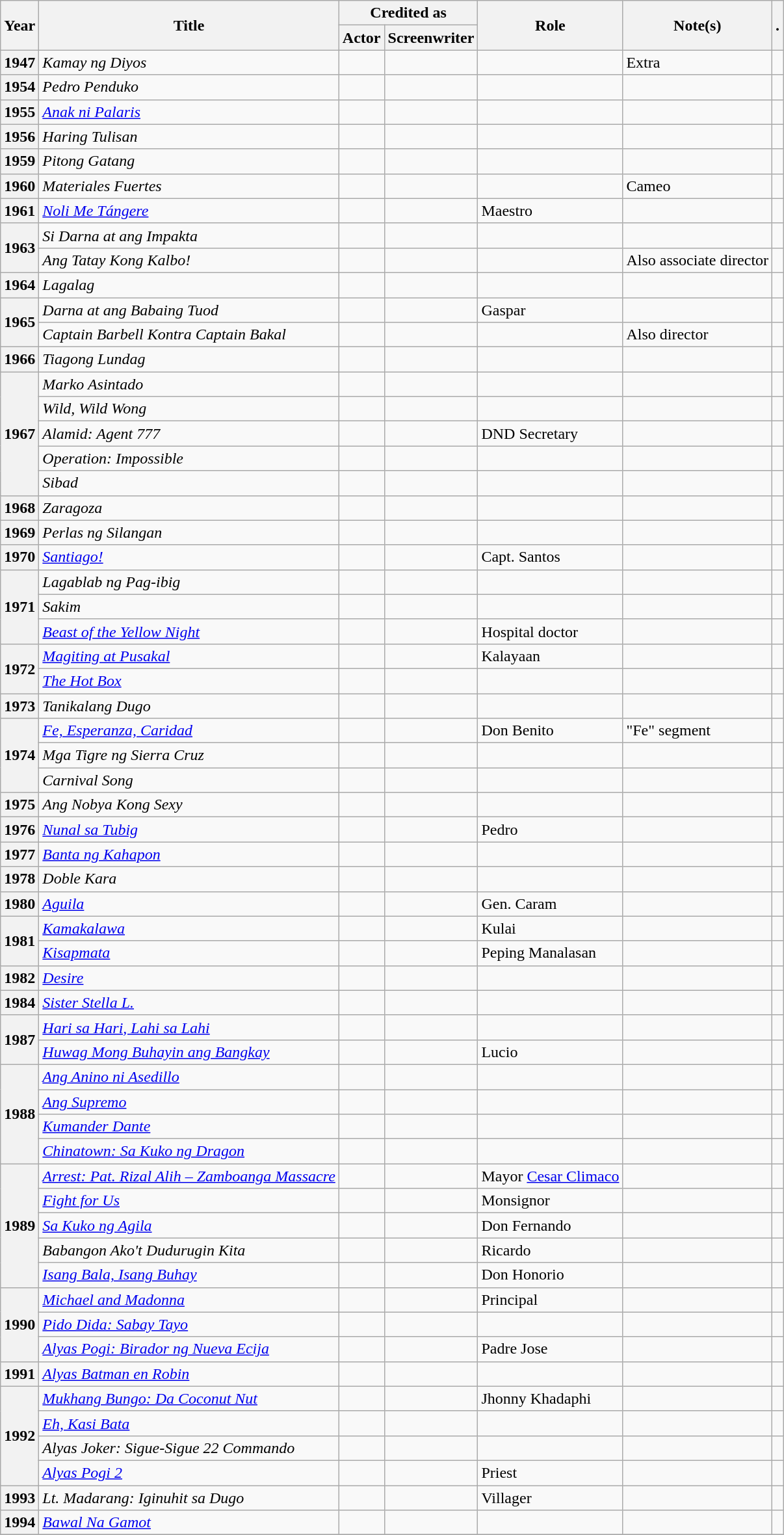<table class="wikitable plainrowheaders sortable">
<tr>
<th rowspan="2" scope="col">Year</th>
<th rowspan="2" scope="col">Title</th>
<th colspan="2" scope="col">Credited as</th>
<th rowspan="2" scope="col" class="unsortable">Role</th>
<th rowspan="2" scope="col" class="unsortable">Note(s)</th>
<th rowspan="2" scope="col" class="unsortable">.</th>
</tr>
<tr>
<th scope="col">Actor</th>
<th scope="col">Screenwriter</th>
</tr>
<tr>
<th scope="row">1947</th>
<td><em>Kamay ng Diyos</em></td>
<td></td>
<td></td>
<td></td>
<td>Extra</td>
<td style="text-align:center;"></td>
</tr>
<tr>
<th scope="row">1954</th>
<td><em>Pedro Penduko</em></td>
<td></td>
<td></td>
<td></td>
<td></td>
<td style="text-align:center;"></td>
</tr>
<tr>
<th scope="row">1955</th>
<td><em><a href='#'>Anak ni Palaris</a></em></td>
<td></td>
<td></td>
<td></td>
<td></td>
<td style="text-align:center;"></td>
</tr>
<tr>
<th scope="row">1956</th>
<td><em>Haring Tulisan</em></td>
<td></td>
<td></td>
<td></td>
<td></td>
<td style="text-align:center;"></td>
</tr>
<tr>
<th scope="row">1959</th>
<td><em>Pitong Gatang</em></td>
<td></td>
<td></td>
<td></td>
<td></td>
<td style="text-align:center;"></td>
</tr>
<tr>
<th scope="row">1960</th>
<td><em>Materiales Fuertes</em></td>
<td></td>
<td></td>
<td></td>
<td>Cameo</td>
<td style="text-align:center;"></td>
</tr>
<tr>
<th scope="row">1961</th>
<td><em><a href='#'>Noli Me Tángere</a></em></td>
<td></td>
<td></td>
<td>Maestro</td>
<td></td>
<td style="text-align:center;"></td>
</tr>
<tr>
<th rowspan="2" scope="row">1963</th>
<td><em>Si Darna at ang Impakta</em></td>
<td></td>
<td></td>
<td></td>
<td></td>
<td style="text-align:center;"></td>
</tr>
<tr>
<td><em>Ang Tatay Kong Kalbo!</em> </td>
<td></td>
<td></td>
<td></td>
<td>Also associate director</td>
<td style="text-align:center;"></td>
</tr>
<tr>
<th scope="row">1964</th>
<td><em>Lagalag</em> </td>
<td></td>
<td></td>
<td></td>
<td></td>
<td style="text-align:center;"></td>
</tr>
<tr>
<th rowspan="2" scope="row">1965</th>
<td><em>Darna at ang Babaing Tuod</em></td>
<td></td>
<td></td>
<td>Gaspar</td>
<td></td>
<td style="text-align:center;"></td>
</tr>
<tr>
<td><em>Captain Barbell Kontra Captain Bakal</em></td>
<td></td>
<td></td>
<td></td>
<td>Also director</td>
<td style="text-align:center;"></td>
</tr>
<tr>
<th scope="row">1966</th>
<td><em>Tiagong Lundag</em></td>
<td></td>
<td></td>
<td></td>
<td></td>
<td style="text-align:center;"></td>
</tr>
<tr>
<th rowspan="5" scope="row">1967</th>
<td><em>Marko Asintado</em></td>
<td></td>
<td></td>
<td></td>
<td></td>
<td style="text-align:center;"></td>
</tr>
<tr>
<td><em>Wild, Wild Wong</em></td>
<td></td>
<td></td>
<td></td>
<td></td>
<td style="text-align:center;"></td>
</tr>
<tr>
<td><em>Alamid: Agent 777</em></td>
<td></td>
<td></td>
<td>DND Secretary</td>
<td></td>
<td style="text-align:center;"></td>
</tr>
<tr>
<td><em>Operation: Impossible</em></td>
<td></td>
<td></td>
<td></td>
<td></td>
<td style="text-align:center;"></td>
</tr>
<tr>
<td><em>Sibad</em></td>
<td></td>
<td></td>
<td></td>
<td></td>
<td style="text-align:center;"></td>
</tr>
<tr>
<th scope="row">1968</th>
<td><em>Zaragoza</em></td>
<td></td>
<td></td>
<td></td>
<td></td>
<td style="text-align:center;"></td>
</tr>
<tr>
<th scope="row">1969</th>
<td><em>Perlas ng Silangan</em></td>
<td></td>
<td></td>
<td></td>
<td></td>
<td style="text-align:center;"></td>
</tr>
<tr>
<th scope="row">1970</th>
<td><em><a href='#'>Santiago!</a></em></td>
<td></td>
<td></td>
<td>Capt. Santos</td>
<td></td>
<td style="text-align:center;"></td>
</tr>
<tr>
<th rowspan="3" scope="row">1971</th>
<td><em>Lagablab ng Pag-ibig</em></td>
<td></td>
<td></td>
<td></td>
<td></td>
<td style="text-align:center;"></td>
</tr>
<tr>
<td><em>Sakim</em></td>
<td></td>
<td></td>
<td></td>
<td></td>
<td style="text-align:center;"></td>
</tr>
<tr>
<td><em><a href='#'>Beast of the Yellow Night</a></em></td>
<td></td>
<td></td>
<td>Hospital doctor</td>
<td></td>
<td style="text-align:center;"></td>
</tr>
<tr>
<th rowspan="2" scope="row">1972</th>
<td><em><a href='#'>Magiting at Pusakal</a></em></td>
<td></td>
<td></td>
<td>Kalayaan</td>
<td></td>
<td style="text-align:center;"></td>
</tr>
<tr>
<td><em><a href='#'>The Hot Box</a></em></td>
<td></td>
<td></td>
<td></td>
<td></td>
<td style="text-align:center;"></td>
</tr>
<tr>
<th scope="row">1973</th>
<td><em>Tanikalang Dugo</em></td>
<td></td>
<td></td>
<td></td>
<td></td>
<td style="text-align:center;"></td>
</tr>
<tr>
<th rowspan="3" scope="row">1974</th>
<td><em><a href='#'>Fe, Esperanza, Caridad</a></em></td>
<td></td>
<td></td>
<td>Don Benito</td>
<td>"Fe" segment</td>
<td style="text-align:center;"></td>
</tr>
<tr>
<td><em>Mga Tigre ng Sierra Cruz</em></td>
<td></td>
<td></td>
<td></td>
<td></td>
<td style="text-align:center;"></td>
</tr>
<tr>
<td><em>Carnival Song</em></td>
<td></td>
<td></td>
<td></td>
<td></td>
<td style="text-align:center;"></td>
</tr>
<tr>
<th scope="row">1975</th>
<td><em>Ang Nobya Kong Sexy</em></td>
<td></td>
<td></td>
<td></td>
<td></td>
<td style="text-align:center;"></td>
</tr>
<tr>
<th scope="row">1976</th>
<td><em><a href='#'>Nunal sa Tubig</a></em></td>
<td></td>
<td></td>
<td>Pedro</td>
<td></td>
<td style="text-align:center;"></td>
</tr>
<tr>
<th scope="row">1977</th>
<td><em><a href='#'>Banta ng Kahapon</a></em></td>
<td></td>
<td></td>
<td></td>
<td></td>
<td style="text-align:center;"></td>
</tr>
<tr>
<th scope="row">1978</th>
<td><em>Doble Kara</em></td>
<td></td>
<td></td>
<td></td>
<td></td>
<td style="text-align:center;"></td>
</tr>
<tr>
<th scope="row">1980</th>
<td><em><a href='#'>Aguila</a></em></td>
<td></td>
<td></td>
<td>Gen. Caram</td>
<td></td>
<td style="text-align:center;"></td>
</tr>
<tr>
<th rowspan="2" scope="row">1981</th>
<td><em><a href='#'>Kamakalawa</a></em></td>
<td></td>
<td></td>
<td>Kulai</td>
<td></td>
<td style="text-align:center;"></td>
</tr>
<tr>
<td><em><a href='#'>Kisapmata</a></em></td>
<td></td>
<td></td>
<td>Peping Manalasan</td>
<td></td>
<td style="text-align:center;"></td>
</tr>
<tr>
<th scope="row">1982</th>
<td><em><a href='#'>Desire</a></em></td>
<td></td>
<td></td>
<td></td>
<td></td>
<td style="text-align:center;"></td>
</tr>
<tr>
<th scope="row">1984</th>
<td><em><a href='#'>Sister Stella L.</a></em></td>
<td></td>
<td></td>
<td></td>
<td></td>
<td style="text-align:center;"></td>
</tr>
<tr>
<th rowspan="2" scope="row">1987</th>
<td><em><a href='#'>Hari sa Hari, Lahi sa Lahi</a></em></td>
<td></td>
<td></td>
<td></td>
<td></td>
<td style="text-align:center;"></td>
</tr>
<tr>
<td><em><a href='#'>Huwag Mong Buhayin ang Bangkay</a></em></td>
<td></td>
<td></td>
<td>Lucio</td>
<td></td>
<td style="text-align:center;"></td>
</tr>
<tr>
<th rowspan="4" scope="row">1988</th>
<td><em><a href='#'>Ang Anino ni Asedillo</a></em></td>
<td></td>
<td></td>
<td></td>
<td></td>
<td style="text-align:center;"></td>
</tr>
<tr>
<td><em><a href='#'>Ang Supremo</a></em></td>
<td></td>
<td></td>
<td></td>
<td></td>
<td style="text-align:center;"></td>
</tr>
<tr>
<td><em><a href='#'>Kumander Dante</a></em></td>
<td></td>
<td></td>
<td></td>
<td></td>
<td style="text-align:center;"></td>
</tr>
<tr>
<td><em><a href='#'>Chinatown: Sa Kuko ng Dragon</a></em></td>
<td></td>
<td></td>
<td></td>
<td></td>
<td style="text-align:center;"></td>
</tr>
<tr>
<th rowspan="5" scope="row">1989</th>
<td><em><a href='#'>Arrest: Pat. Rizal Alih – Zamboanga Massacre</a></em></td>
<td></td>
<td></td>
<td>Mayor <a href='#'>Cesar Climaco</a></td>
<td></td>
<td style="text-align:center;"></td>
</tr>
<tr>
<td><em><a href='#'>Fight for Us</a></em></td>
<td></td>
<td></td>
<td>Monsignor</td>
<td></td>
<td style="text-align:center;"></td>
</tr>
<tr>
<td><em><a href='#'>Sa Kuko ng Agila</a></em></td>
<td></td>
<td></td>
<td>Don Fernando</td>
<td></td>
<td style="text-align:center;"></td>
</tr>
<tr>
<td><em>Babangon Ako't Dudurugin Kita</em></td>
<td></td>
<td></td>
<td>Ricardo</td>
<td></td>
<td style="text-align:center;"></td>
</tr>
<tr>
<td><em><a href='#'>Isang Bala, Isang Buhay</a></em></td>
<td></td>
<td></td>
<td>Don Honorio</td>
<td></td>
<td style="text-align:center;"></td>
</tr>
<tr>
<th rowspan="3" scope="row">1990</th>
<td><em><a href='#'>Michael and Madonna</a></em></td>
<td></td>
<td></td>
<td>Principal</td>
<td></td>
<td style="text-align:center;"></td>
</tr>
<tr>
<td><em><a href='#'>Pido Dida: Sabay Tayo</a></em></td>
<td></td>
<td></td>
<td></td>
<td></td>
<td style="text-align:center;"></td>
</tr>
<tr>
<td><em><a href='#'>Alyas Pogi: Birador ng Nueva Ecija</a></em></td>
<td></td>
<td></td>
<td>Padre Jose</td>
<td></td>
<td style="text-align:center;"></td>
</tr>
<tr>
<th scope="row">1991</th>
<td><em><a href='#'>Alyas Batman en Robin</a></em></td>
<td></td>
<td></td>
<td></td>
<td></td>
<td style="text-align:center;"></td>
</tr>
<tr>
<th rowspan="4" scope="row">1992</th>
<td><em><a href='#'>Mukhang Bungo: Da Coconut Nut</a></em></td>
<td></td>
<td></td>
<td>Jhonny Khadaphi</td>
<td></td>
<td style="text-align:center;"></td>
</tr>
<tr>
<td><em><a href='#'>Eh, Kasi Bata</a></em></td>
<td></td>
<td></td>
<td></td>
<td></td>
<td style="text-align:center;"></td>
</tr>
<tr>
<td><em>Alyas Joker: Sigue-Sigue 22 Commando</em> </td>
<td></td>
<td></td>
<td></td>
<td></td>
<td style="text-align:center;"></td>
</tr>
<tr>
<td><em><a href='#'>Alyas Pogi 2</a></em> </td>
<td></td>
<td></td>
<td>Priest</td>
<td></td>
<td style="text-align:center;"></td>
</tr>
<tr>
<th scope="row">1993</th>
<td><em>Lt. Madarang: Iginuhit sa Dugo</em></td>
<td></td>
<td></td>
<td>Villager</td>
<td></td>
<td style="text-align:center;"></td>
</tr>
<tr>
<th scope="row">1994</th>
<td><em><a href='#'>Bawal Na Gamot</a></em></td>
<td></td>
<td></td>
<td></td>
<td></td>
<td style="text-align:center;"></td>
</tr>
<tr>
</tr>
</table>
